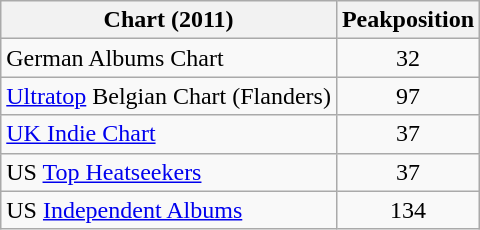<table class="wikitable sortable">
<tr>
<th>Chart (2011)</th>
<th>Peakposition</th>
</tr>
<tr>
<td>German Albums Chart</td>
<td align="center">32</td>
</tr>
<tr>
<td><a href='#'>Ultratop</a> Belgian Chart (Flanders)</td>
<td align="center">97</td>
</tr>
<tr>
<td><a href='#'>UK Indie Chart</a></td>
<td align="center">37</td>
</tr>
<tr>
<td>US <a href='#'>Top Heatseekers</a></td>
<td align="center">37</td>
</tr>
<tr>
<td>US <a href='#'>Independent Albums</a></td>
<td align="center">134</td>
</tr>
</table>
